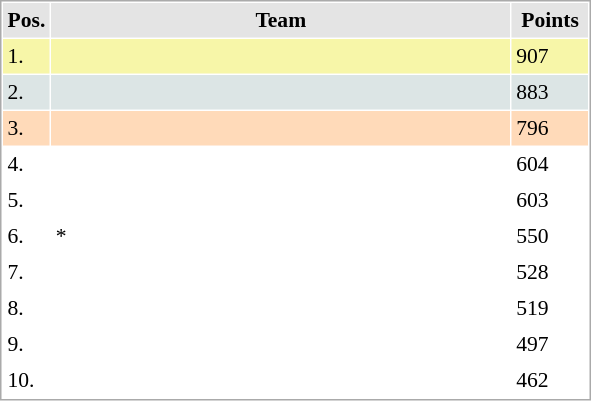<table cellspacing="1" cellpadding="3" style="border:1px solid #aaa; font-size:90%;">
<tr style="background:#e4e4e4;">
<th style="width:10px;">Pos.</th>
<th style="width:300px;">Team</th>
<th style="width:45px;">Points</th>
</tr>
<tr style="background:#f7f6a8;">
<td>1.</td>
<td align="left"><strong></strong></td>
<td>907</td>
</tr>
<tr style="background:#dce5e5;">
<td>2.</td>
<td align="left"></td>
<td>883</td>
</tr>
<tr style="background:#ffdab9;">
<td>3.</td>
<td align="left"></td>
<td>796</td>
</tr>
<tr>
<td>4.</td>
<td align="left"></td>
<td>604</td>
</tr>
<tr>
<td>5.</td>
<td align="left"></td>
<td>603</td>
</tr>
<tr>
<td>6.</td>
<td align="left">*</td>
<td>550</td>
</tr>
<tr>
<td>7.</td>
<td align="left"></td>
<td>528</td>
</tr>
<tr>
<td>8.</td>
<td align="left"></td>
<td>519</td>
</tr>
<tr>
<td>9.</td>
<td align="left"></td>
<td>497</td>
</tr>
<tr>
<td>10.</td>
<td align="left"></td>
<td>462</td>
</tr>
</table>
